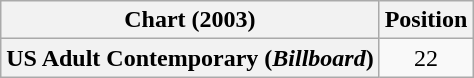<table class="wikitable plainrowheaders" style="text-align:center">
<tr>
<th scope="col">Chart (2003)</th>
<th scope="col">Position</th>
</tr>
<tr>
<th scope="row">US Adult Contemporary (<em>Billboard</em>)</th>
<td>22</td>
</tr>
</table>
